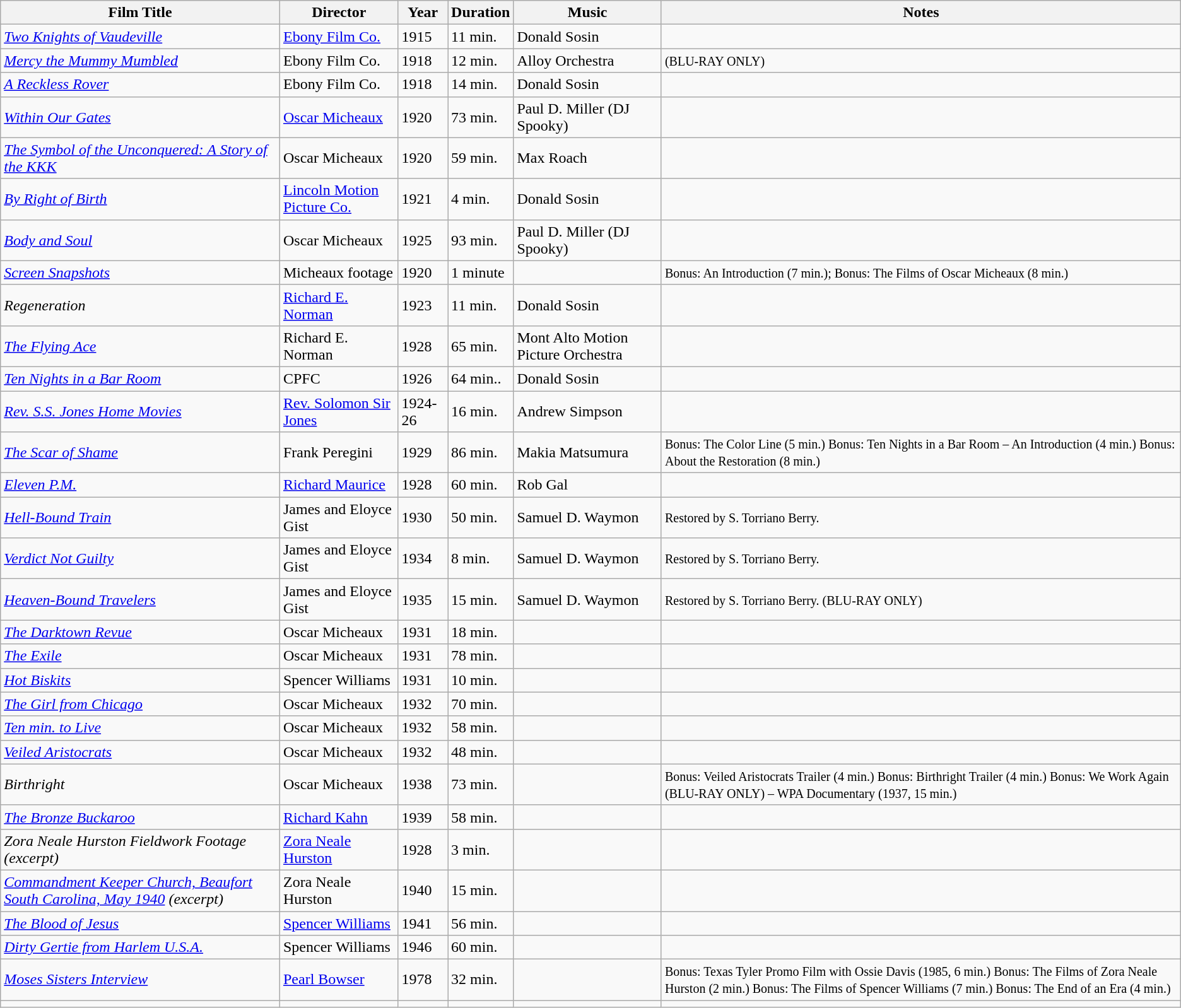<table class="wikitable sortable">
<tr>
<th>Film Title</th>
<th>Director</th>
<th>Year</th>
<th>Duration</th>
<th>Music</th>
<th>Notes</th>
</tr>
<tr>
<td><em><a href='#'>Two Knights of Vaudeville</a></em></td>
<td><a href='#'>Ebony Film Co.</a></td>
<td>1915</td>
<td>11 min.</td>
<td>Donald Sosin</td>
<td></td>
</tr>
<tr>
<td><em><a href='#'>Mercy the Mummy Mumbled</a></em></td>
<td>Ebony Film Co.</td>
<td>1918</td>
<td>12 min.</td>
<td>Alloy Orchestra</td>
<td><small>(BLU-RAY ONLY)</small></td>
</tr>
<tr>
<td><em><a href='#'>A Reckless Rover</a></em></td>
<td>Ebony Film Co.</td>
<td>1918</td>
<td>14 min.</td>
<td>Donald Sosin</td>
<td></td>
</tr>
<tr>
<td><em><a href='#'>Within Our Gates</a></em></td>
<td><a href='#'>Oscar Micheaux</a></td>
<td>1920</td>
<td>73 min.</td>
<td>Paul D. Miller (DJ Spooky)</td>
<td></td>
</tr>
<tr>
<td><em><a href='#'>The Symbol of the Unconquered: A Story of the KKK</a></em></td>
<td>Oscar Micheaux</td>
<td>1920</td>
<td>59 min.</td>
<td>Max Roach</td>
<td></td>
</tr>
<tr>
<td><em><a href='#'>By Right of Birth</a></em></td>
<td><a href='#'>Lincoln Motion Picture Co.</a></td>
<td>1921</td>
<td>4 min.</td>
<td>Donald Sosin</td>
<td></td>
</tr>
<tr>
<td><a href='#'><em>Body and Soul</em></a></td>
<td>Oscar Micheaux</td>
<td>1925</td>
<td>93 min.</td>
<td>Paul D. Miller (DJ Spooky)</td>
<td></td>
</tr>
<tr>
<td><em><a href='#'>Screen Snapshots</a></em></td>
<td>Micheaux footage</td>
<td>1920</td>
<td>1 minute</td>
<td></td>
<td><small>Bonus: An Introduction (7 min.); Bonus: The Films of Oscar Micheaux (8 min.)</small></td>
</tr>
<tr>
<td><em>Regeneration</em></td>
<td><a href='#'>Richard E. Norman</a></td>
<td>1923</td>
<td>11 min.</td>
<td>Donald Sosin</td>
<td></td>
</tr>
<tr>
<td><em><a href='#'>The Flying Ace</a></em></td>
<td>Richard E. Norman</td>
<td>1928</td>
<td>65 min.</td>
<td>Mont Alto Motion Picture Orchestra</td>
<td></td>
</tr>
<tr>
<td><a href='#'><em>Ten Nights in a Bar Room</em></a></td>
<td>CPFC</td>
<td>1926</td>
<td>64 min..</td>
<td>Donald Sosin</td>
<td></td>
</tr>
<tr>
<td><em><a href='#'>Rev. S.S. Jones Home Movies</a></em></td>
<td><a href='#'>Rev. Solomon Sir Jones</a></td>
<td>1924-26</td>
<td>16 min.</td>
<td>Andrew Simpson</td>
<td></td>
</tr>
<tr>
<td><em><a href='#'>The Scar of Shame</a></em></td>
<td>Frank Peregini</td>
<td>1929</td>
<td>86 min.</td>
<td>Makia Matsumura</td>
<td><small>Bonus: The Color Line (5 min.) Bonus: Ten Nights in a Bar Room – An Introduction (4 min.) Bonus: About the Restoration (8 min.)</small></td>
</tr>
<tr>
<td><em><a href='#'>Eleven P.M.</a></em></td>
<td><a href='#'>Richard Maurice</a></td>
<td>1928</td>
<td>60 min.</td>
<td>Rob Gal</td>
<td></td>
</tr>
<tr>
<td><em><a href='#'>Hell-Bound Train</a></em></td>
<td>James and Eloyce Gist</td>
<td>1930</td>
<td>50 min.</td>
<td>Samuel D. Waymon</td>
<td><small>Restored by S. Torriano Berry.</small></td>
</tr>
<tr>
<td><em><a href='#'>Verdict Not Guilty</a></em></td>
<td>James and Eloyce Gist</td>
<td>1934</td>
<td>8 min.</td>
<td>Samuel D. Waymon</td>
<td><small>Restored by S. Torriano Berry.</small></td>
</tr>
<tr>
<td><em><a href='#'>Heaven-Bound Travelers</a></em></td>
<td>James and Eloyce Gist</td>
<td>1935</td>
<td>15 min.</td>
<td>Samuel D. Waymon</td>
<td><small>Restored by S. Torriano Berry. (BLU-RAY ONLY)</small></td>
</tr>
<tr>
<td><em><a href='#'>The Darktown Revue</a></em></td>
<td>Oscar Micheaux</td>
<td>1931</td>
<td>18 min.</td>
<td></td>
<td></td>
</tr>
<tr>
<td><a href='#'><em>The Exile</em></a></td>
<td>Oscar Micheaux</td>
<td>1931</td>
<td>78 min.</td>
<td></td>
<td></td>
</tr>
<tr>
<td><em><a href='#'>Hot Biskits</a></em></td>
<td>Spencer Williams</td>
<td>1931</td>
<td>10 min.</td>
<td></td>
<td></td>
</tr>
<tr>
<td><em><a href='#'>The Girl from Chicago</a></em></td>
<td>Oscar Micheaux</td>
<td>1932</td>
<td>70 min.</td>
<td></td>
<td></td>
</tr>
<tr>
<td><a href='#'><em>Ten min. to Live</em></a></td>
<td>Oscar Micheaux</td>
<td>1932</td>
<td>58 min.</td>
<td></td>
<td></td>
</tr>
<tr>
<td><em><a href='#'>Veiled Aristocrats</a></em></td>
<td>Oscar Micheaux</td>
<td>1932</td>
<td>48 min.</td>
<td></td>
<td></td>
</tr>
<tr>
<td><em>Birthright</em></td>
<td>Oscar Micheaux</td>
<td>1938</td>
<td>73 min.</td>
<td></td>
<td><small>Bonus: Veiled Aristocrats Trailer (4 min.) Bonus: Birthright Trailer (4 min.) Bonus: We Work Again (BLU-RAY ONLY) – WPA Documentary (1937, 15 min.)</small></td>
</tr>
<tr>
<td><em><a href='#'>The Bronze Buckaroo</a></em></td>
<td><a href='#'>Richard Kahn</a></td>
<td>1939</td>
<td>58 min.</td>
<td></td>
<td></td>
</tr>
<tr>
<td><em>Zora Neale Hurston Fieldwork Footage (excerpt)</em></td>
<td><a href='#'>Zora Neale Hurston</a></td>
<td>1928</td>
<td>3 min.</td>
<td></td>
<td></td>
</tr>
<tr>
<td><em><a href='#'>Commandment Keeper Church, Beaufort South Carolina, May 1940</a> (excerpt)</em></td>
<td>Zora Neale Hurston</td>
<td>1940</td>
<td>15 min.</td>
<td></td>
<td></td>
</tr>
<tr>
<td><em><a href='#'>The Blood of Jesus</a></em></td>
<td><a href='#'>Spencer Williams</a></td>
<td>1941</td>
<td>56 min.</td>
<td></td>
<td></td>
</tr>
<tr>
<td><em><a href='#'>Dirty Gertie from Harlem U.S.A.</a></em></td>
<td>Spencer Williams</td>
<td>1946</td>
<td>60 min.</td>
<td></td>
<td></td>
</tr>
<tr>
<td><em><a href='#'>Moses Sisters Interview</a></em></td>
<td><a href='#'>Pearl Bowser</a></td>
<td>1978</td>
<td>32 min.</td>
<td></td>
<td><small>Bonus: Texas Tyler Promo Film with Ossie Davis (1985, 6 min.) Bonus: The Films of Zora Neale Hurston (2 min.) Bonus: The Films of Spencer Williams (7 min.) Bonus: The End of an Era (4 min.)</small></td>
</tr>
<tr>
<td></td>
<td></td>
<td></td>
<td></td>
<td></td>
<td></td>
</tr>
</table>
